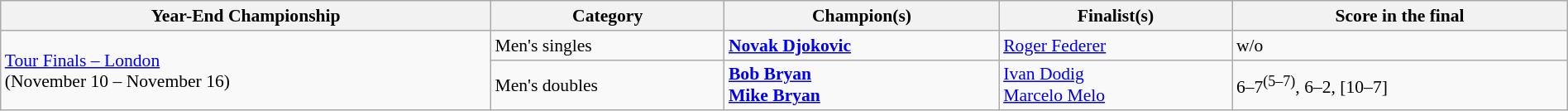<table class="wikitable"  style="font-size:90%; width:100%;">
<tr>
<th>Year-End Championship</th>
<th>Category</th>
<th>Champion(s)</th>
<th>Finalist(s)</th>
<th>Score in the final</th>
</tr>
<tr>
<td rowspan="2"><a href='#'>Tour Finals – London</a><br>(November 10 – November 16)</td>
<td>Men's singles</td>
<td> <strong><a href='#'>Novak Djokovic</a></strong></td>
<td> <a href='#'>Roger Federer</a></td>
<td>w/o</td>
</tr>
<tr>
<td>Men's doubles</td>
<td> <strong><a href='#'>Bob Bryan</a></strong> <br> <strong><a href='#'>Mike Bryan</a></strong></td>
<td> <a href='#'>Ivan Dodig</a>  <br> <a href='#'>Marcelo Melo</a></td>
<td>6–7<sup>(5–7)</sup>, 6–2, [10–7]</td>
</tr>
</table>
